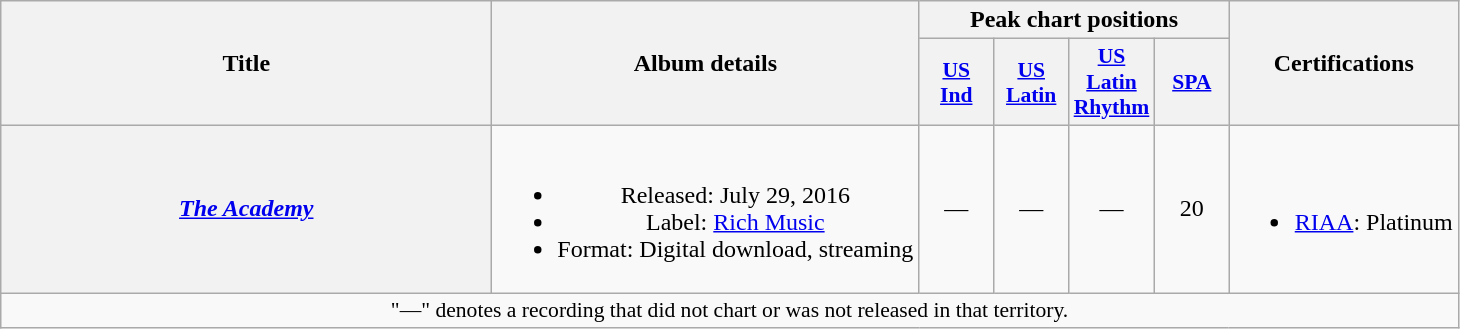<table class="wikitable plainrowheaders" style="text-align:center;">
<tr>
<th rowspan=2 style="width:20em;">Title</th>
<th rowspan=2>Album details</th>
<th colspan="4">Peak chart positions</th>
<th rowspan=2>Certifications</th>
</tr>
<tr>
<th scope="col" style="width:3em;font-size:90%;"><a href='#'>US<br>Ind</a><br></th>
<th scope="col" style="width:3em;font-size:90%;"><a href='#'>US<br>Latin</a><br></th>
<th scope="col" style="width:3em;font-size:90%;"><a href='#'>US<br>Latin<br>Rhythm</a><br></th>
<th scope="col" style="width:3em;font-size:90%;"><a href='#'>SPA</a><br></th>
</tr>
<tr>
<th scope="row"><em><a href='#'>The Academy</a></em><br></th>
<td><br><ul><li>Released: July 29, 2016</li><li>Label: <a href='#'>Rich Music</a></li><li>Format: Digital download, streaming</li></ul></td>
<td>—</td>
<td>—</td>
<td>—</td>
<td>20</td>
<td><br><ul><li><a href='#'>RIAA</a>: Platinum </li></ul></td>
</tr>
<tr>
<td colspan="15" style="font-size:90%">"—" denotes a recording that did not chart or was not released in that territory.</td>
</tr>
</table>
